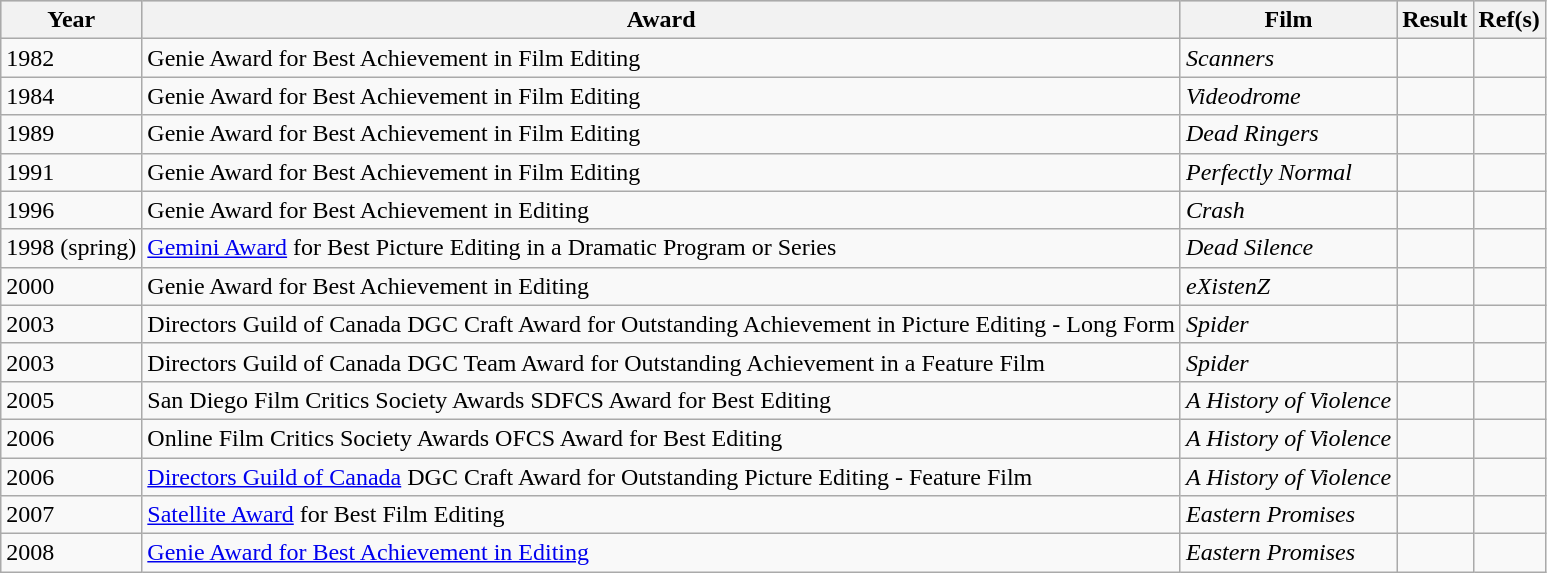<table class="wikitable">
<tr style="background:#ccc; text-align:center;">
<th>Year</th>
<th>Award</th>
<th>Film</th>
<th>Result</th>
<th>Ref(s)</th>
</tr>
<tr>
<td>1982</td>
<td>Genie Award for Best Achievement in Film Editing</td>
<td><em>Scanners</em></td>
<td></td>
<td></td>
</tr>
<tr>
<td>1984</td>
<td>Genie Award for Best Achievement in Film Editing</td>
<td><em>Videodrome</em></td>
<td></td>
<td></td>
</tr>
<tr>
<td>1989</td>
<td>Genie Award for Best Achievement in Film Editing</td>
<td><em>Dead Ringers</em></td>
<td></td>
<td></td>
</tr>
<tr>
<td>1991</td>
<td>Genie Award for Best Achievement in Film Editing</td>
<td><em>Perfectly Normal</em></td>
<td></td>
<td></td>
</tr>
<tr>
<td>1996</td>
<td>Genie Award for Best Achievement in Editing</td>
<td><em>Crash</em></td>
<td></td>
<td></td>
</tr>
<tr>
<td>1998 (spring)</td>
<td><a href='#'>Gemini Award</a> for Best Picture Editing in a Dramatic Program or Series</td>
<td><em>Dead Silence</em></td>
<td></td>
<td></td>
</tr>
<tr>
<td>2000</td>
<td>Genie Award for Best Achievement in Editing</td>
<td><em>eXistenZ</em></td>
<td></td>
<td></td>
</tr>
<tr>
<td>2003</td>
<td>Directors Guild of Canada DGC Craft Award for Outstanding Achievement in Picture Editing - Long Form</td>
<td><em>Spider</em></td>
<td></td>
<td></td>
</tr>
<tr>
<td>2003</td>
<td>Directors Guild of Canada DGC Team Award for Outstanding Achievement in a Feature Film</td>
<td><em>Spider</em></td>
<td></td>
<td></td>
</tr>
<tr>
<td>2005</td>
<td>San Diego Film Critics Society Awards SDFCS Award for Best Editing</td>
<td><em>A History of Violence</em></td>
<td></td>
<td></td>
</tr>
<tr>
<td>2006</td>
<td>Online Film Critics Society Awards OFCS Award for Best Editing</td>
<td><em>A History of Violence</em></td>
<td></td>
<td></td>
</tr>
<tr>
<td>2006</td>
<td><a href='#'>Directors Guild of Canada</a> DGC Craft Award for Outstanding Picture Editing - Feature Film</td>
<td><em>A History of Violence</em></td>
<td></td>
<td></td>
</tr>
<tr>
<td>2007</td>
<td><a href='#'>Satellite Award</a> for Best Film Editing</td>
<td><em>Eastern Promises</em></td>
<td></td>
<td></td>
</tr>
<tr>
<td>2008</td>
<td><a href='#'>Genie Award for Best Achievement in Editing</a></td>
<td><em>Eastern Promises</em></td>
<td></td>
<td></td>
</tr>
</table>
